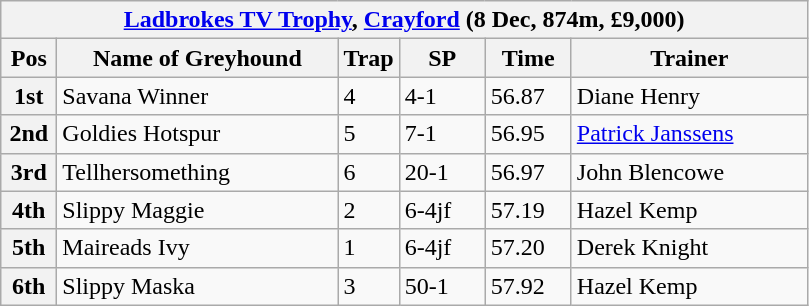<table class="wikitable">
<tr>
<th colspan="6"><a href='#'>Ladbrokes TV Trophy</a>, <a href='#'>Crayford</a> (8 Dec, 874m, £9,000)</th>
</tr>
<tr>
<th width=30>Pos</th>
<th width=180>Name of Greyhound</th>
<th width=30>Trap</th>
<th width=50>SP</th>
<th width=50>Time</th>
<th width=150>Trainer</th>
</tr>
<tr>
<th>1st</th>
<td>Savana Winner</td>
<td>4</td>
<td>4-1</td>
<td>56.87</td>
<td>Diane Henry</td>
</tr>
<tr>
<th>2nd</th>
<td>Goldies Hotspur</td>
<td>5</td>
<td>7-1</td>
<td>56.95</td>
<td><a href='#'>Patrick Janssens</a></td>
</tr>
<tr>
<th>3rd</th>
<td>Tellhersomething</td>
<td>6</td>
<td>20-1</td>
<td>56.97</td>
<td>John Blencowe</td>
</tr>
<tr>
<th>4th</th>
<td>Slippy Maggie</td>
<td>2</td>
<td>6-4jf</td>
<td>57.19</td>
<td>Hazel Kemp</td>
</tr>
<tr>
<th>5th</th>
<td>Maireads Ivy</td>
<td>1</td>
<td>6-4jf</td>
<td>57.20</td>
<td>Derek Knight</td>
</tr>
<tr>
<th>6th</th>
<td>Slippy Maska</td>
<td>3</td>
<td>50-1</td>
<td>57.92</td>
<td>Hazel Kemp</td>
</tr>
</table>
